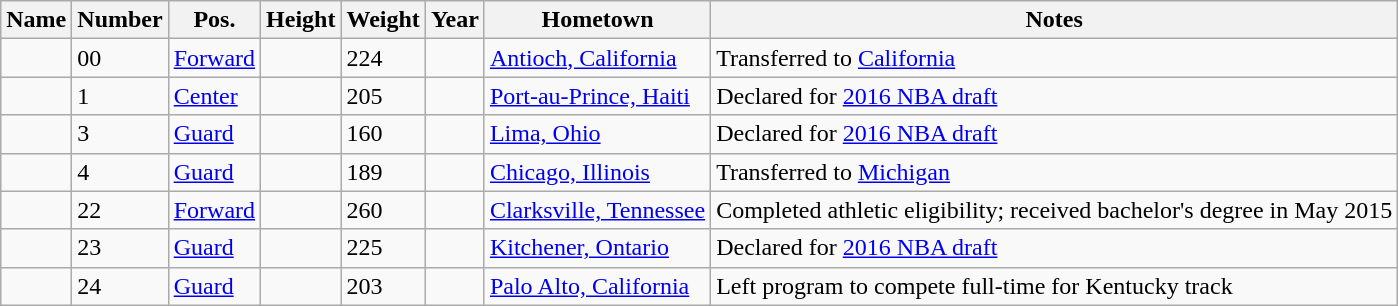<table class="wikitable sortable" border="1">
<tr>
<th>Name</th>
<th>Number</th>
<th>Pos.</th>
<th>Height</th>
<th>Weight</th>
<th>Year</th>
<th>Hometown</th>
<th class="unsortable">Notes</th>
</tr>
<tr>
<td></td>
<td>00</td>
<td><a href='#'>Forward</a></td>
<td></td>
<td>224</td>
<td></td>
<td><a href='#'>Antioch, California</a></td>
<td>Transferred to <a href='#'>California</a></td>
</tr>
<tr>
<td></td>
<td>1</td>
<td><a href='#'>Center</a></td>
<td></td>
<td>205</td>
<td></td>
<td><a href='#'>Port-au-Prince, Haiti</a></td>
<td>Declared for <a href='#'>2016 NBA draft</a></td>
</tr>
<tr>
<td></td>
<td>3</td>
<td><a href='#'>Guard</a></td>
<td></td>
<td>160</td>
<td></td>
<td><a href='#'>Lima, Ohio</a></td>
<td>Declared for <a href='#'>2016 NBA draft</a></td>
</tr>
<tr>
<td></td>
<td>4</td>
<td><a href='#'>Guard</a></td>
<td></td>
<td>189</td>
<td></td>
<td><a href='#'>Chicago, Illinois</a></td>
<td>Transferred to <a href='#'>Michigan</a></td>
</tr>
<tr>
<td></td>
<td>22</td>
<td><a href='#'>Forward</a></td>
<td></td>
<td>260</td>
<td></td>
<td><a href='#'>Clarksville, Tennessee</a></td>
<td>Completed athletic eligibility; received bachelor's degree in May 2015</td>
</tr>
<tr>
<td></td>
<td>23</td>
<td><a href='#'>Guard</a></td>
<td></td>
<td>225</td>
<td></td>
<td><a href='#'>Kitchener, Ontario</a></td>
<td>Declared for <a href='#'>2016 NBA draft</a></td>
</tr>
<tr>
<td></td>
<td>24</td>
<td><a href='#'>Guard</a></td>
<td></td>
<td>203</td>
<td></td>
<td><a href='#'>Palo Alto, California</a></td>
<td>Left program to compete full-time for Kentucky track</td>
</tr>
</table>
